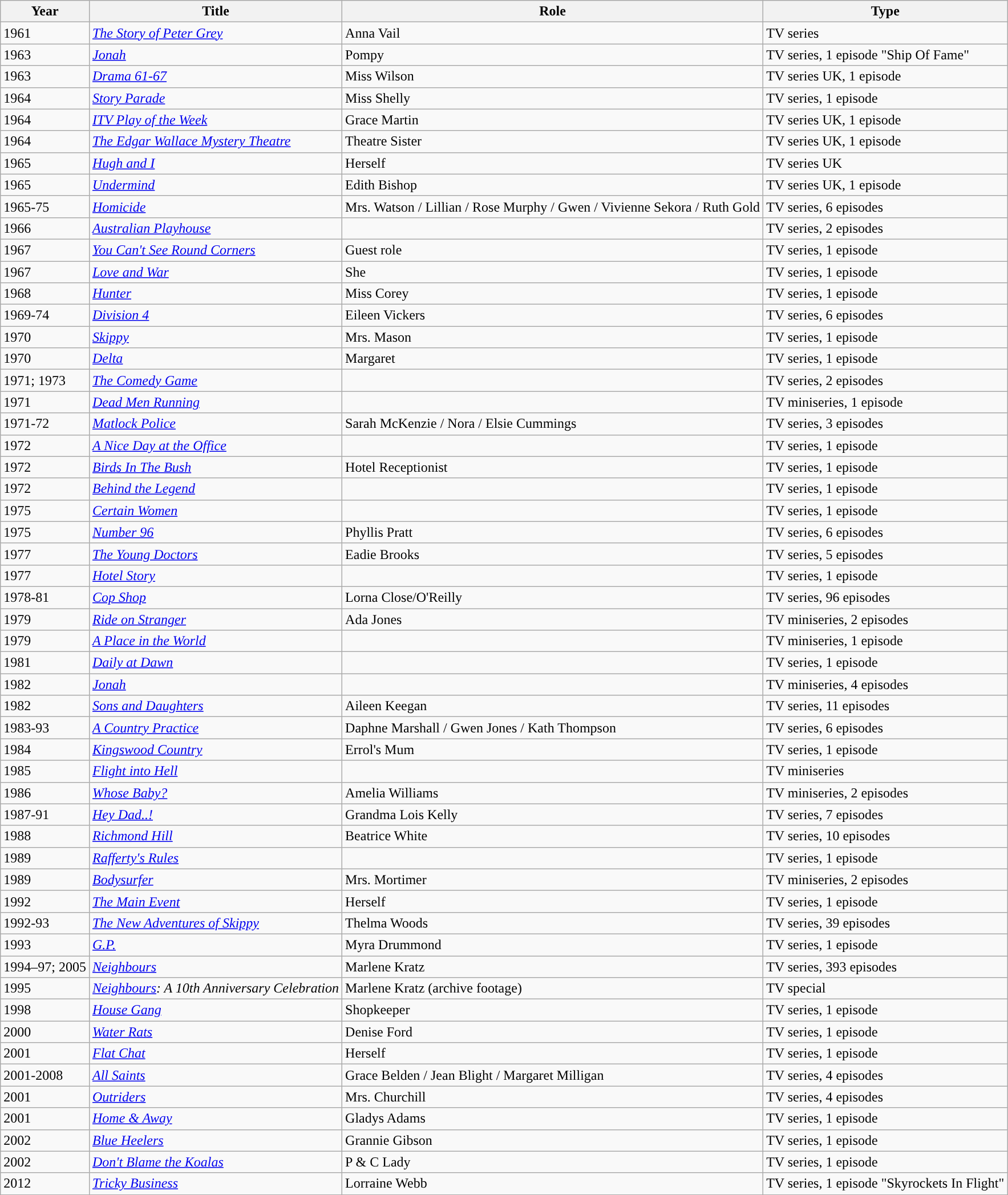<table class="wikitable">
<tr>
<th>Year</th>
<th>Title</th>
<th>Role</th>
<th>Type</th>
</tr>
<tr>
<td>1961</td>
<td><em><a href='#'>The Story of Peter Grey</a></em></td>
<td>Anna Vail</td>
<td>TV series</td>
</tr>
<tr>
<td>1963</td>
<td><em><a href='#'>Jonah</a></em></td>
<td>Pompy</td>
<td>TV series, 1 episode "Ship Of Fame"</td>
</tr>
<tr>
<td>1963</td>
<td><em><a href='#'>Drama 61-67</a></em></td>
<td>Miss Wilson</td>
<td>TV series UK, 1 episode</td>
</tr>
<tr>
<td>1964</td>
<td><em><a href='#'>Story Parade</a></em></td>
<td>Miss Shelly</td>
<td>TV series, 1 episode</td>
</tr>
<tr>
<td>1964</td>
<td><em><a href='#'>ITV Play of the Week</a></em></td>
<td>Grace Martin</td>
<td>TV series UK, 1 episode</td>
</tr>
<tr>
<td>1964</td>
<td><em><a href='#'>The Edgar Wallace Mystery Theatre</a></em></td>
<td>Theatre Sister</td>
<td>TV series UK, 1 episode</td>
</tr>
<tr>
<td>1965</td>
<td><em><a href='#'>Hugh and I</a></em></td>
<td>Herself</td>
<td>TV series UK</td>
</tr>
<tr>
<td>1965</td>
<td><em><a href='#'>Undermind</a></em></td>
<td>Edith Bishop</td>
<td>TV series UK, 1 episode</td>
</tr>
<tr>
<td>1965-75</td>
<td><em><a href='#'>Homicide</a></em></td>
<td>Mrs. Watson / Lillian / Rose Murphy / Gwen / Vivienne Sekora / Ruth Gold</td>
<td>TV series, 6 episodes</td>
</tr>
<tr>
<td>1966</td>
<td><em><a href='#'>Australian Playhouse</a></em></td>
<td></td>
<td>TV series, 2 episodes</td>
</tr>
<tr>
<td>1967</td>
<td><em><a href='#'>You Can't See Round Corners</a></em></td>
<td>Guest role</td>
<td>TV series, 1 episode</td>
</tr>
<tr>
<td>1967</td>
<td><em><a href='#'>Love and War</a></em></td>
<td>She</td>
<td>TV series, 1 episode</td>
</tr>
<tr>
<td>1968</td>
<td><em><a href='#'>Hunter</a></em></td>
<td>Miss Corey</td>
<td>TV series, 1 episode</td>
</tr>
<tr>
<td>1969-74</td>
<td><em><a href='#'>Division 4</a></em></td>
<td>Eileen Vickers</td>
<td>TV series, 6 episodes</td>
</tr>
<tr>
<td>1970</td>
<td><em><a href='#'>Skippy</a></em></td>
<td>Mrs. Mason</td>
<td>TV series, 1 episode</td>
</tr>
<tr>
<td>1970</td>
<td><em><a href='#'>Delta</a></em></td>
<td>Margaret</td>
<td>TV series, 1 episode</td>
</tr>
<tr>
<td>1971; 1973</td>
<td><em><a href='#'>The Comedy Game</a></em></td>
<td></td>
<td>TV series, 2 episodes</td>
</tr>
<tr>
<td>1971</td>
<td><em><a href='#'>Dead Men Running</a></em></td>
<td></td>
<td>TV miniseries, 1 episode</td>
</tr>
<tr>
<td>1971-72</td>
<td><em><a href='#'>Matlock Police</a></em></td>
<td>Sarah McKenzie / Nora / Elsie Cummings</td>
<td>TV series, 3 episodes</td>
</tr>
<tr>
<td>1972</td>
<td><em><a href='#'>A Nice Day at the Office</a></em></td>
<td></td>
<td>TV series, 1 episode</td>
</tr>
<tr>
<td>1972</td>
<td><em><a href='#'>Birds In The Bush</a></em></td>
<td>Hotel Receptionist</td>
<td>TV series, 1 episode</td>
</tr>
<tr>
<td>1972</td>
<td><em><a href='#'>Behind the Legend</a></em></td>
<td></td>
<td>TV series, 1 episode</td>
</tr>
<tr>
<td>1975</td>
<td><em><a href='#'>Certain Women</a></em></td>
<td></td>
<td>TV series, 1 episode</td>
</tr>
<tr>
<td>1975</td>
<td><em><a href='#'>Number 96</a></em></td>
<td>Phyllis Pratt</td>
<td>TV series, 6 episodes</td>
</tr>
<tr>
<td>1977</td>
<td><em><a href='#'>The Young Doctors</a></em></td>
<td>Eadie Brooks</td>
<td>TV series, 5 episodes</td>
</tr>
<tr>
<td>1977</td>
<td><em><a href='#'>Hotel Story</a></em></td>
<td></td>
<td>TV series, 1 episode</td>
</tr>
<tr>
<td>1978-81</td>
<td><em><a href='#'>Cop Shop</a></em></td>
<td>Lorna Close/O'Reilly</td>
<td>TV series, 96 episodes</td>
</tr>
<tr>
<td>1979</td>
<td><em><a href='#'>Ride on Stranger</a></em></td>
<td>Ada Jones</td>
<td>TV miniseries, 2 episodes</td>
</tr>
<tr>
<td>1979</td>
<td><em><a href='#'>A Place in the World</a></em></td>
<td></td>
<td>TV miniseries, 1 episode</td>
</tr>
<tr>
<td>1981</td>
<td><em><a href='#'>Daily at Dawn</a></em></td>
<td></td>
<td>TV series, 1 episode</td>
</tr>
<tr>
<td>1982</td>
<td><em><a href='#'>Jonah</a></em></td>
<td></td>
<td>TV miniseries, 4 episodes</td>
</tr>
<tr>
<td>1982</td>
<td><em><a href='#'>Sons and Daughters</a></em></td>
<td>Aileen Keegan</td>
<td>TV series, 11 episodes</td>
</tr>
<tr>
<td>1983-93</td>
<td><em><a href='#'>A Country Practice</a></em></td>
<td>Daphne Marshall / Gwen Jones / Kath Thompson</td>
<td>TV series, 6 episodes</td>
</tr>
<tr>
<td>1984</td>
<td><em><a href='#'>Kingswood Country</a></em></td>
<td>Errol's Mum</td>
<td>TV series, 1 episode</td>
</tr>
<tr>
<td>1985</td>
<td><em><a href='#'>Flight into Hell</a></em></td>
<td></td>
<td>TV miniseries</td>
</tr>
<tr>
<td>1986</td>
<td><em><a href='#'>Whose Baby?</a></em></td>
<td>Amelia Williams</td>
<td>TV miniseries, 2 episodes</td>
</tr>
<tr>
<td>1987-91</td>
<td><em><a href='#'>Hey Dad..!</a></em></td>
<td>Grandma Lois Kelly</td>
<td>TV series, 7 episodes</td>
</tr>
<tr>
<td>1988</td>
<td><em><a href='#'>Richmond Hill</a></em></td>
<td>Beatrice White</td>
<td>TV series, 10 episodes</td>
</tr>
<tr>
<td>1989</td>
<td><em><a href='#'>Rafferty's Rules</a></em></td>
<td></td>
<td>TV series, 1 episode</td>
</tr>
<tr>
<td>1989</td>
<td><em><a href='#'>Bodysurfer</a></em></td>
<td>Mrs. Mortimer</td>
<td>TV miniseries, 2 episodes</td>
</tr>
<tr>
<td>1992</td>
<td><em><a href='#'>The Main Event</a></em></td>
<td>Herself</td>
<td>TV series, 1 episode</td>
</tr>
<tr>
<td>1992-93</td>
<td><em><a href='#'>The New Adventures of Skippy</a></em></td>
<td>Thelma Woods</td>
<td>TV series, 39 episodes</td>
</tr>
<tr>
<td>1993</td>
<td><em><a href='#'>G.P.</a></em></td>
<td>Myra Drummond</td>
<td>TV series, 1 episode</td>
</tr>
<tr>
<td>1994–97; 2005</td>
<td><em><a href='#'>Neighbours</a></em></td>
<td>Marlene Kratz</td>
<td>TV series, 393 episodes</td>
</tr>
<tr>
<td>1995</td>
<td><em><a href='#'>Neighbours</a>: A 10th Anniversary Celebration</em></td>
<td>Marlene Kratz (archive footage)</td>
<td>TV special</td>
</tr>
<tr>
<td>1998</td>
<td><em><a href='#'>House Gang</a></em></td>
<td>Shopkeeper</td>
<td>TV series, 1 episode</td>
</tr>
<tr>
<td>2000</td>
<td><em><a href='#'>Water Rats</a></em></td>
<td>Denise Ford</td>
<td>TV series, 1 episode</td>
</tr>
<tr>
<td>2001</td>
<td><em><a href='#'>Flat Chat</a></em></td>
<td>Herself</td>
<td>TV series, 1 episode</td>
</tr>
<tr>
<td>2001-2008</td>
<td><em><a href='#'>All Saints</a></em></td>
<td>Grace Belden / Jean Blight / Margaret Milligan</td>
<td>TV series, 4 episodes</td>
</tr>
<tr>
<td>2001</td>
<td><em><a href='#'>Outriders</a></em></td>
<td>Mrs. Churchill</td>
<td>TV series, 4 episodes</td>
</tr>
<tr>
<td>2001</td>
<td><em><a href='#'>Home & Away</a></em></td>
<td>Gladys Adams</td>
<td>TV series, 1 episode</td>
</tr>
<tr>
<td>2002</td>
<td><em><a href='#'>Blue Heelers</a></em></td>
<td>Grannie Gibson</td>
<td>TV series, 1 episode</td>
</tr>
<tr>
<td>2002</td>
<td><em><a href='#'>Don't Blame the Koalas</a></em></td>
<td>P & C Lady</td>
<td>TV series, 1 episode</td>
</tr>
<tr>
<td>2012</td>
<td><em><a href='#'>Tricky Business</a></em></td>
<td>Lorraine Webb</td>
<td>TV series, 1 episode "Skyrockets In Flight"</td>
</tr>
</table>
